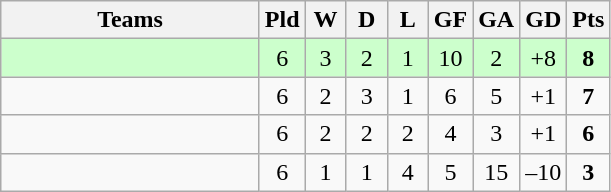<table class="wikitable" style="text-align: center;">
<tr>
<th width=165>Teams</th>
<th width=20>Pld</th>
<th width=20>W</th>
<th width=20>D</th>
<th width=20>L</th>
<th width=20>GF</th>
<th width=20>GA</th>
<th width=20>GD</th>
<th width=20>Pts</th>
</tr>
<tr align=center style="background:#ccffcc;">
<td style="text-align:left;"></td>
<td>6</td>
<td>3</td>
<td>2</td>
<td>1</td>
<td>10</td>
<td>2</td>
<td>+8</td>
<td><strong>8</strong></td>
</tr>
<tr align=center>
<td style="text-align:left;"></td>
<td>6</td>
<td>2</td>
<td>3</td>
<td>1</td>
<td>6</td>
<td>5</td>
<td>+1</td>
<td><strong>7</strong></td>
</tr>
<tr align=center>
<td style="text-align:left;"></td>
<td>6</td>
<td>2</td>
<td>2</td>
<td>2</td>
<td>4</td>
<td>3</td>
<td>+1</td>
<td><strong>6</strong></td>
</tr>
<tr align=center>
<td style="text-align:left;"></td>
<td>6</td>
<td>1</td>
<td>1</td>
<td>4</td>
<td>5</td>
<td>15</td>
<td>–10</td>
<td><strong>3</strong></td>
</tr>
</table>
